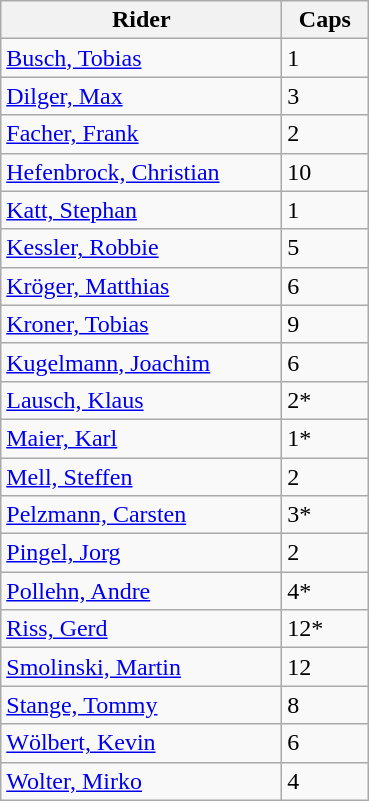<table class="sortable wikitable">
<tr>
<th width="180">Rider</th>
<th width="50">Caps</th>
</tr>
<tr>
<td><a href='#'>Busch, Tobias</a></td>
<td>1</td>
</tr>
<tr>
<td><a href='#'>Dilger, Max</a></td>
<td>3</td>
</tr>
<tr>
<td><a href='#'>Facher, Frank</a></td>
<td>2</td>
</tr>
<tr>
<td><a href='#'>Hefenbrock, Christian</a></td>
<td>10</td>
</tr>
<tr>
<td><a href='#'>Katt, Stephan</a></td>
<td>1</td>
</tr>
<tr>
<td><a href='#'>Kessler, Robbie</a></td>
<td>5</td>
</tr>
<tr>
<td><a href='#'>Kröger, Matthias</a></td>
<td>6</td>
</tr>
<tr>
<td><a href='#'>Kroner, Tobias</a></td>
<td>9</td>
</tr>
<tr>
<td><a href='#'>Kugelmann, Joachim</a></td>
<td>6</td>
</tr>
<tr>
<td><a href='#'>Lausch, Klaus</a></td>
<td>2*</td>
</tr>
<tr>
<td><a href='#'>Maier, Karl</a></td>
<td>1*</td>
</tr>
<tr>
<td><a href='#'>Mell, Steffen</a></td>
<td>2</td>
</tr>
<tr>
<td><a href='#'>Pelzmann, Carsten</a></td>
<td>3*</td>
</tr>
<tr>
<td><a href='#'>Pingel, Jorg</a></td>
<td>2</td>
</tr>
<tr>
<td><a href='#'>Pollehn, Andre</a></td>
<td>4*</td>
</tr>
<tr>
<td><a href='#'>Riss, Gerd</a></td>
<td>12*</td>
</tr>
<tr>
<td><a href='#'>Smolinski, Martin</a></td>
<td>12</td>
</tr>
<tr>
<td><a href='#'>Stange, Tommy</a></td>
<td>8</td>
</tr>
<tr>
<td><a href='#'>Wölbert, Kevin</a></td>
<td>6</td>
</tr>
<tr>
<td><a href='#'>Wolter, Mirko</a></td>
<td>4</td>
</tr>
</table>
